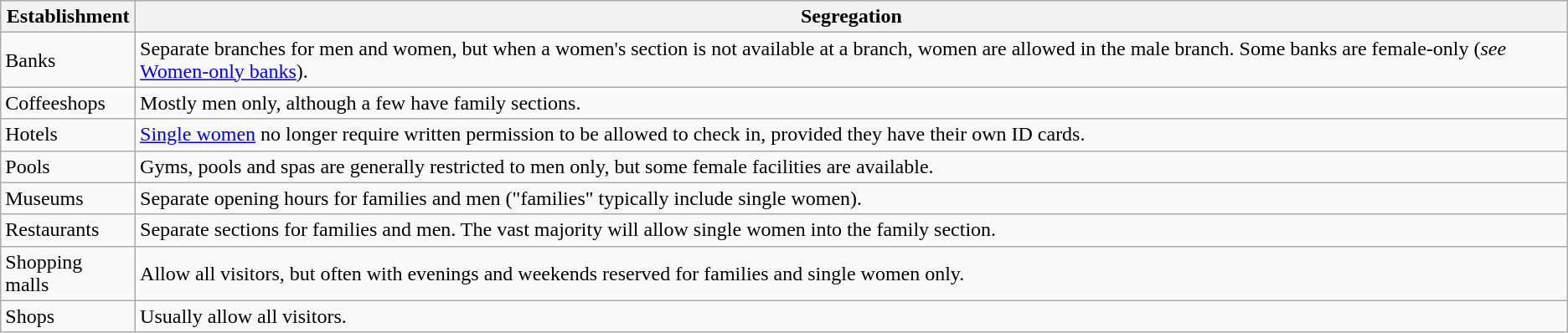<table class="wikitable">
<tr>
<th>Establishment</th>
<th align=left>Segregation</th>
</tr>
<tr>
<td>Banks</td>
<td>Separate branches for men and women, but when a women's section is not available at a branch, women are allowed in the male branch. Some banks are female-only (<em>see</em> <a href='#'>Women-only banks</a>).</td>
</tr>
<tr>
<td>Coffeeshops</td>
<td>Mostly men only, although a few have family sections.</td>
</tr>
<tr>
<td>Hotels</td>
<td><a href='#'>Single women</a> no longer require written permission to be allowed to check in, provided they have their own ID cards.</td>
</tr>
<tr>
<td>Pools</td>
<td>Gyms, pools and spas are generally restricted to men only, but some female facilities are available.</td>
</tr>
<tr>
<td>Museums</td>
<td>Separate opening hours for families and men ("families" typically include single women).</td>
</tr>
<tr>
<td>Restaurants</td>
<td>Separate sections for families and men. The vast majority will allow single women into the family section.</td>
</tr>
<tr>
<td>Shopping malls</td>
<td>Allow all visitors, but often with evenings and weekends reserved for families and single women only.</td>
</tr>
<tr>
<td>Shops</td>
<td>Usually allow all visitors.</td>
</tr>
</table>
